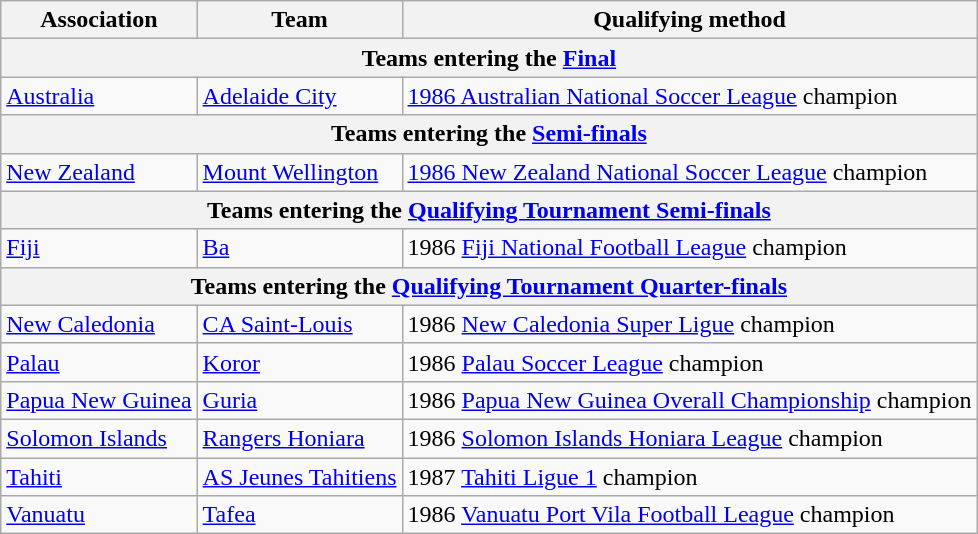<table class="wikitable">
<tr>
<th>Association</th>
<th>Team</th>
<th>Qualifying method</th>
</tr>
<tr>
<th colspan=3>Teams entering the <a href='#'>Final</a></th>
</tr>
<tr>
<td> <a href='#'>Australia</a></td>
<td><a href='#'>Adelaide City</a></td>
<td><a href='#'>1986 Australian National Soccer League</a> champion</td>
</tr>
<tr>
<th colspan=3>Teams entering the <a href='#'>Semi-finals</a></th>
</tr>
<tr>
<td> <a href='#'>New Zealand</a></td>
<td><a href='#'>Mount Wellington</a></td>
<td><a href='#'>1986 New Zealand National Soccer League</a> champion</td>
</tr>
<tr>
<th colspan=3>Teams entering the <a href='#'>Qualifying Tournament Semi-finals</a></th>
</tr>
<tr>
<td> <a href='#'>Fiji</a></td>
<td><a href='#'>Ba</a></td>
<td>1986 <a href='#'>Fiji National Football League</a> champion</td>
</tr>
<tr>
<th colspan=3>Teams entering the <a href='#'>Qualifying Tournament Quarter-finals</a></th>
</tr>
<tr>
<td> <a href='#'>New Caledonia</a></td>
<td><a href='#'>CA Saint-Louis</a></td>
<td>1986 <a href='#'>New Caledonia Super Ligue</a> champion</td>
</tr>
<tr>
<td> <a href='#'>Palau</a></td>
<td><a href='#'>Koror</a></td>
<td>1986 <a href='#'>Palau Soccer League</a> champion</td>
</tr>
<tr>
<td> <a href='#'>Papua New Guinea</a></td>
<td><a href='#'>Guria</a></td>
<td>1986 <a href='#'>Papua New Guinea Overall Championship</a> champion</td>
</tr>
<tr>
<td> <a href='#'>Solomon Islands</a></td>
<td><a href='#'>Rangers Honiara</a></td>
<td>1986 <a href='#'>Solomon Islands Honiara League</a> champion</td>
</tr>
<tr>
<td> <a href='#'>Tahiti</a></td>
<td><a href='#'>AS Jeunes Tahitiens</a></td>
<td>1987 <a href='#'>Tahiti Ligue 1</a> champion</td>
</tr>
<tr>
<td> <a href='#'>Vanuatu</a></td>
<td><a href='#'>Tafea</a></td>
<td>1986 <a href='#'>Vanuatu Port Vila Football League</a> champion</td>
</tr>
</table>
